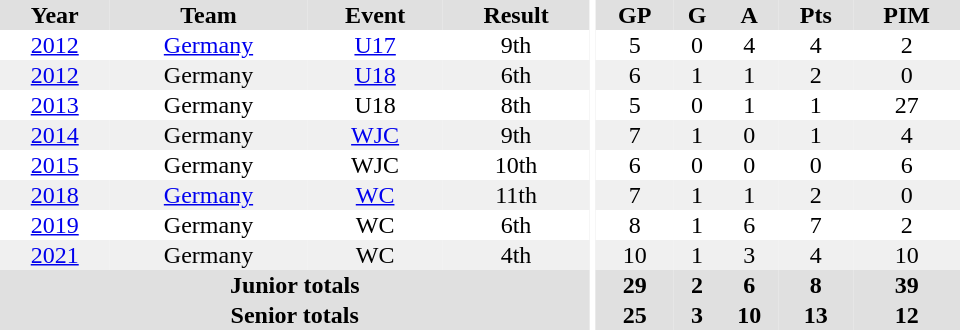<table border="0" cellpadding="1" cellspacing="0" ID="Table3" style="text-align:center; width:40em">
<tr ALIGN="center" bgcolor="#e0e0e0">
<th>Year</th>
<th>Team</th>
<th>Event</th>
<th>Result</th>
<th rowspan="99" bgcolor="#ffffff"></th>
<th>GP</th>
<th>G</th>
<th>A</th>
<th>Pts</th>
<th>PIM</th>
</tr>
<tr>
<td><a href='#'>2012</a></td>
<td><a href='#'>Germany</a></td>
<td><a href='#'>U17</a></td>
<td>9th</td>
<td>5</td>
<td>0</td>
<td>4</td>
<td>4</td>
<td>2</td>
</tr>
<tr bgcolor="#f0f0f0">
<td><a href='#'>2012</a></td>
<td>Germany</td>
<td><a href='#'>U18</a></td>
<td>6th</td>
<td>6</td>
<td>1</td>
<td>1</td>
<td>2</td>
<td>0</td>
</tr>
<tr>
<td><a href='#'>2013</a></td>
<td>Germany</td>
<td>U18</td>
<td>8th</td>
<td>5</td>
<td>0</td>
<td>1</td>
<td>1</td>
<td>27</td>
</tr>
<tr bgcolor="#f0f0f0">
<td><a href='#'>2014</a></td>
<td>Germany</td>
<td><a href='#'>WJC</a></td>
<td>9th</td>
<td>7</td>
<td>1</td>
<td>0</td>
<td>1</td>
<td>4</td>
</tr>
<tr>
<td><a href='#'>2015</a></td>
<td>Germany</td>
<td>WJC</td>
<td>10th</td>
<td>6</td>
<td>0</td>
<td>0</td>
<td>0</td>
<td>6</td>
</tr>
<tr bgcolor="#f0f0f0">
<td><a href='#'>2018</a></td>
<td><a href='#'>Germany</a></td>
<td><a href='#'>WC</a></td>
<td>11th</td>
<td>7</td>
<td>1</td>
<td>1</td>
<td>2</td>
<td>0</td>
</tr>
<tr>
<td><a href='#'>2019</a></td>
<td>Germany</td>
<td>WC</td>
<td>6th</td>
<td>8</td>
<td>1</td>
<td>6</td>
<td>7</td>
<td>2</td>
</tr>
<tr bgcolor="#f0f0f0">
<td><a href='#'>2021</a></td>
<td>Germany</td>
<td>WC</td>
<td>4th</td>
<td>10</td>
<td>1</td>
<td>3</td>
<td>4</td>
<td>10</td>
</tr>
<tr bgcolor="#e0e0e0">
<th colspan="4">Junior totals</th>
<th>29</th>
<th>2</th>
<th>6</th>
<th>8</th>
<th>39</th>
</tr>
<tr bgcolor="#e0e0e0">
<th colspan="4">Senior totals</th>
<th>25</th>
<th>3</th>
<th>10</th>
<th>13</th>
<th>12</th>
</tr>
</table>
